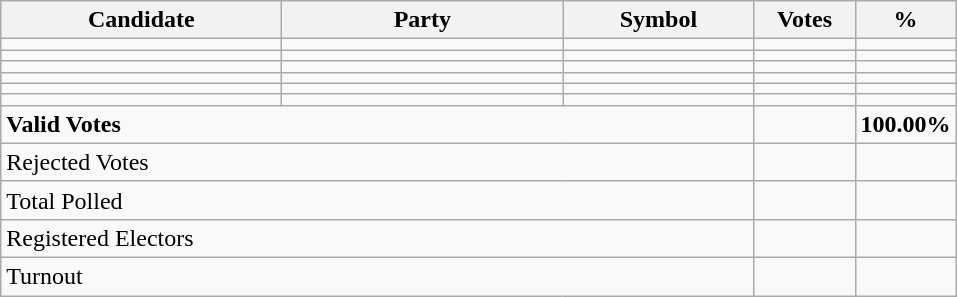<table class="wikitable" border="1" style="text-align:right;">
<tr>
<th align=left width="180">Candidate</th>
<th align=left width="180">Party</th>
<th align=left width="120">Symbol</th>
<th align=left width="60">Votes</th>
<th align=left width="60">%</th>
</tr>
<tr>
<td align=left></td>
<td align=left></td>
<td></td>
<td></td>
<td></td>
</tr>
<tr>
<td align=left></td>
<td align=left></td>
<td></td>
<td></td>
<td></td>
</tr>
<tr>
<td align=left></td>
<td align=left></td>
<td></td>
<td></td>
<td></td>
</tr>
<tr>
<td align=left></td>
<td align=left></td>
<td></td>
<td></td>
<td></td>
</tr>
<tr>
<td align=left></td>
<td align=left></td>
<td></td>
<td></td>
<td></td>
</tr>
<tr>
<td align=left></td>
<td align=left></td>
<td></td>
<td></td>
<td></td>
</tr>
<tr>
<td align=left colspan=3><strong>Valid Votes</strong></td>
<td><strong> </strong></td>
<td><strong>100.00%</strong></td>
</tr>
<tr>
<td align=left colspan=3>Rejected Votes</td>
<td></td>
<td></td>
</tr>
<tr>
<td align=left colspan=3>Total Polled</td>
<td></td>
<td></td>
</tr>
<tr>
<td align=left colspan=3>Registered Electors</td>
<td></td>
<td></td>
</tr>
<tr>
<td align=left colspan=3>Turnout</td>
<td></td>
</tr>
</table>
